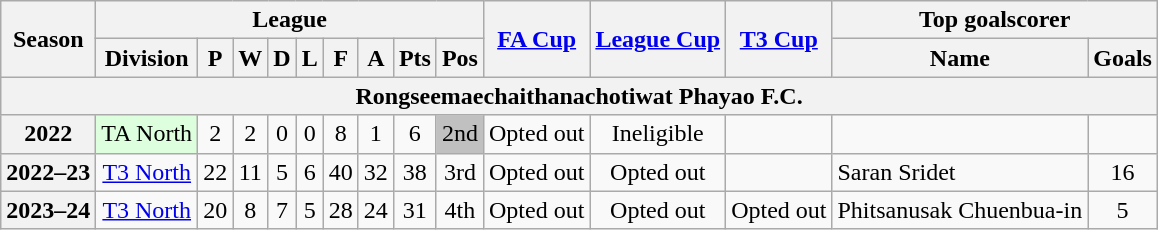<table class="wikitable" style="text-align: center">
<tr>
<th rowspan=2>Season</th>
<th colspan=9>League</th>
<th rowspan=2><a href='#'>FA Cup</a></th>
<th rowspan=2><a href='#'>League Cup</a></th>
<th rowspan=2><a href='#'>T3 Cup</a></th>
<th colspan=2>Top goalscorer</th>
</tr>
<tr>
<th>Division</th>
<th>P</th>
<th>W</th>
<th>D</th>
<th>L</th>
<th>F</th>
<th>A</th>
<th>Pts</th>
<th>Pos</th>
<th>Name</th>
<th>Goals</th>
</tr>
<tr>
<th colspan="17">Rongseemaechaithanachotiwat Phayao F.C.</th>
</tr>
<tr>
<th>2022</th>
<td bgcolor="#DDFFDD">TA North</td>
<td>2</td>
<td>2</td>
<td>0</td>
<td>0</td>
<td>8</td>
<td>1</td>
<td>6</td>
<td bgcolor=silver>2nd</td>
<td>Opted out</td>
<td>Ineligible</td>
<td></td>
<td></td>
<td></td>
</tr>
<tr>
<th>2022–23</th>
<td><a href='#'>T3 North</a></td>
<td>22</td>
<td>11</td>
<td>5</td>
<td>6</td>
<td>40</td>
<td>32</td>
<td>38</td>
<td>3rd</td>
<td>Opted out</td>
<td>Opted out</td>
<td></td>
<td align="left"> Saran Sridet</td>
<td>16</td>
</tr>
<tr>
<th>2023–24</th>
<td><a href='#'>T3 North</a></td>
<td>20</td>
<td>8</td>
<td>7</td>
<td>5</td>
<td>28</td>
<td>24</td>
<td>31</td>
<td>4th</td>
<td>Opted out</td>
<td>Opted out</td>
<td>Opted out</td>
<td align="left"> Phitsanusak Chuenbua-in</td>
<td>5</td>
</tr>
</table>
